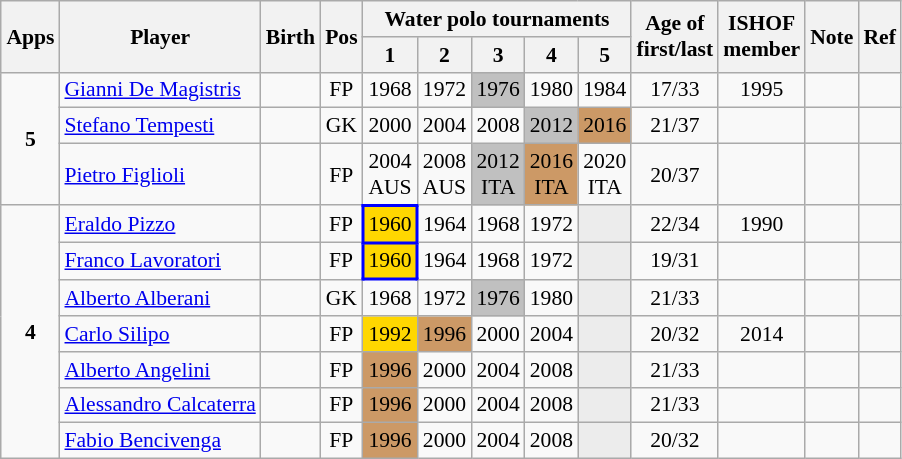<table class="wikitable sortable" style="text-align: center; font-size: 90%; margin-left: 1em;">
<tr>
<th rowspan="2">Apps</th>
<th rowspan="2">Player</th>
<th rowspan="2">Birth</th>
<th rowspan="2">Pos</th>
<th colspan="5">Water polo tournaments</th>
<th rowspan="2">Age of<br>first/last</th>
<th rowspan="2">ISHOF<br>member</th>
<th rowspan="2">Note</th>
<th rowspan="2" class="unsortable">Ref</th>
</tr>
<tr>
<th>1</th>
<th style="width: 2em;" class="unsortable">2</th>
<th style="width: 2em;" class="unsortable">3</th>
<th style="width: 2em;" class="unsortable">4</th>
<th style="width: 2em;" class="unsortable">5</th>
</tr>
<tr>
<td rowspan="3"><strong>5</strong></td>
<td style="text-align: left;" data-sort-value="De Magistris, Gianni"><a href='#'>Gianni De Magistris</a></td>
<td></td>
<td>FP</td>
<td>1968</td>
<td>1972</td>
<td style="background-color: silver;">1976</td>
<td>1980</td>
<td>1984</td>
<td>17/33</td>
<td>1995</td>
<td style="text-align: left;"></td>
<td></td>
</tr>
<tr>
<td style="text-align: left;" data-sort-value="Tempesti, Stefano"><a href='#'>Stefano Tempesti</a></td>
<td></td>
<td>GK</td>
<td>2000</td>
<td>2004</td>
<td>2008</td>
<td style="background-color: silver;">2012</td>
<td style="background-color: #cc9966;">2016</td>
<td>21/37</td>
<td></td>
<td style="text-align: left;"></td>
<td></td>
</tr>
<tr>
<td style="text-align: left;" data-sort-value="Figlioli, Pietro"><a href='#'>Pietro Figlioli</a></td>
<td></td>
<td>FP</td>
<td>2004<br>AUS</td>
<td>2008<br>AUS</td>
<td style="background-color: silver;">2012<br>ITA</td>
<td style="background-color: #cc9966;">2016<br>ITA</td>
<td>2020<br>ITA</td>
<td>20/37</td>
<td></td>
<td style="text-align: left;"></td>
<td></td>
</tr>
<tr>
<td rowspan="7"><strong>4</strong></td>
<td style="text-align: left;" data-sort-value="Pizzo, Eraldo"><a href='#'>Eraldo Pizzo</a></td>
<td></td>
<td>FP</td>
<td style="border: 2px solid blue; background-color: gold;">1960</td>
<td>1964</td>
<td>1968</td>
<td>1972</td>
<td style="background-color: #ececec;"></td>
<td>22/34</td>
<td>1990</td>
<td style="text-align: left;"></td>
<td></td>
</tr>
<tr>
<td style="text-align: left;" data-sort-value="Lavoratori, Franco"><a href='#'>Franco Lavoratori</a></td>
<td></td>
<td>FP</td>
<td style="border: 2px solid blue; background-color: gold;">1960</td>
<td>1964</td>
<td>1968</td>
<td>1972</td>
<td style="background-color: #ececec;"></td>
<td>19/31</td>
<td></td>
<td style="text-align: left;"></td>
<td></td>
</tr>
<tr>
<td style="text-align: left;" data-sort-value="Alberani, Alberto"><a href='#'>Alberto Alberani</a></td>
<td></td>
<td>GK</td>
<td>1968</td>
<td>1972</td>
<td style="background-color: silver;">1976</td>
<td>1980</td>
<td style="background-color: #ececec;"></td>
<td>21/33</td>
<td></td>
<td style="text-align: left;"></td>
<td></td>
</tr>
<tr>
<td style="text-align: left;" data-sort-value="Silipo, Carlo"><a href='#'>Carlo Silipo</a></td>
<td></td>
<td>FP</td>
<td style="background-color: gold;">1992</td>
<td style="background-color: #cc9966;">1996</td>
<td>2000</td>
<td>2004</td>
<td style="background-color: #ececec;"></td>
<td>20/32</td>
<td>2014</td>
<td style="text-align: left;"></td>
<td></td>
</tr>
<tr>
<td style="text-align: left;" data-sort-value="Angelini, Alberto"><a href='#'>Alberto Angelini</a></td>
<td></td>
<td>FP</td>
<td style="background-color: #cc9966;">1996</td>
<td>2000</td>
<td>2004</td>
<td>2008</td>
<td style="background-color: #ececec;"></td>
<td>21/33</td>
<td></td>
<td style="text-align: left;"></td>
<td></td>
</tr>
<tr>
<td style="text-align: left;" data-sort-value="Calcaterra, Alessandro"><a href='#'>Alessandro Calcaterra</a></td>
<td></td>
<td>FP</td>
<td style="background-color: #cc9966;">1996</td>
<td>2000</td>
<td>2004</td>
<td>2008</td>
<td style="background-color: #ececec;"></td>
<td>21/33</td>
<td></td>
<td style="text-align: left;"></td>
<td></td>
</tr>
<tr>
<td style="text-align: left;" data-sort-value="Bencivenga, Fabio"><a href='#'>Fabio Bencivenga</a></td>
<td></td>
<td>FP</td>
<td style="background-color: #cc9966;">1996</td>
<td>2000</td>
<td>2004</td>
<td>2008</td>
<td style="background-color: #ececec;"></td>
<td>20/32</td>
<td></td>
<td style="text-align: left;"></td>
<td></td>
</tr>
</table>
